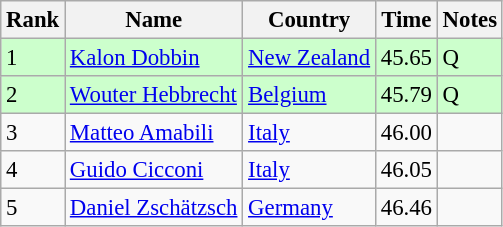<table class="wikitable" style="font-size:95%" style="text-align:center; width:35em;">
<tr>
<th>Rank</th>
<th>Name</th>
<th>Country</th>
<th>Time</th>
<th>Notes</th>
</tr>
<tr bgcolor=ccffcc>
<td>1</td>
<td align=left><a href='#'>Kalon Dobbin</a></td>
<td align="left"> <a href='#'>New Zealand</a></td>
<td>45.65</td>
<td>Q</td>
</tr>
<tr bgcolor=ccffcc>
<td>2</td>
<td align=left><a href='#'>Wouter Hebbrecht</a></td>
<td align="left"> <a href='#'>Belgium</a></td>
<td>45.79</td>
<td>Q</td>
</tr>
<tr>
<td>3</td>
<td align=left><a href='#'>Matteo Amabili</a></td>
<td align="left"> <a href='#'>Italy</a></td>
<td>46.00</td>
<td></td>
</tr>
<tr>
<td>4</td>
<td align=left><a href='#'>Guido Cicconi</a></td>
<td align=left> <a href='#'>Italy</a></td>
<td>46.05</td>
<td></td>
</tr>
<tr>
<td>5</td>
<td align=left><a href='#'>Daniel Zschätzsch</a></td>
<td align=left> <a href='#'>Germany</a></td>
<td>46.46</td>
<td></td>
</tr>
</table>
